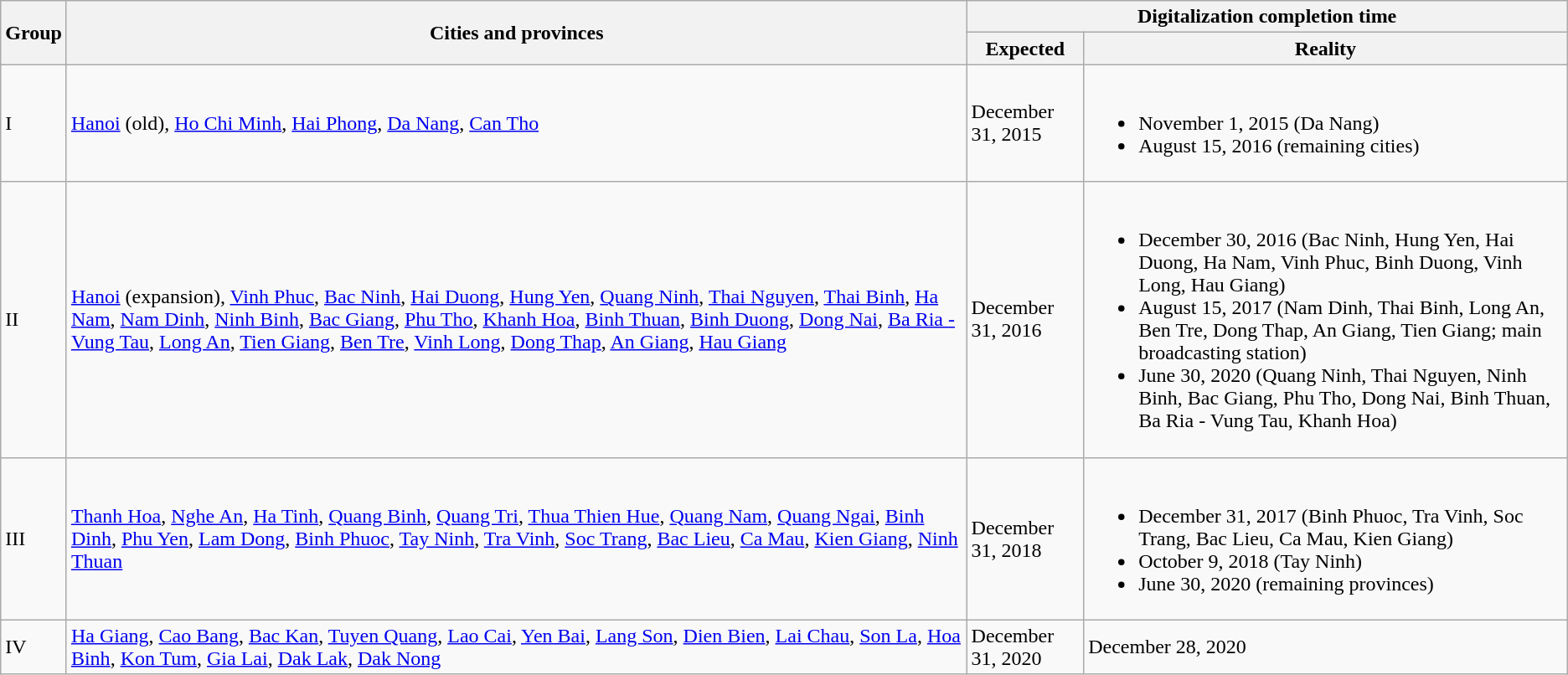<table class="wikitable">
<tr>
<th rowspan="2">Group</th>
<th rowspan="2">Cities and provinces</th>
<th colspan="2">Digitalization completion time</th>
</tr>
<tr>
<th>Expected</th>
<th>Reality</th>
</tr>
<tr>
<td>I</td>
<td><a href='#'>Hanoi</a> (old), <a href='#'>Ho Chi Minh</a>, <a href='#'>Hai Phong</a>, <a href='#'>Da Nang</a>, <a href='#'>Can Tho</a></td>
<td>December 31, 2015</td>
<td><br><ul><li>November 1, 2015 (Da Nang)</li><li>August 15, 2016 (remaining cities)</li></ul></td>
</tr>
<tr>
<td>II</td>
<td><a href='#'>Hanoi</a> (expansion), <a href='#'>Vinh Phuc</a>, <a href='#'>Bac Ninh</a>, <a href='#'>Hai Duong</a>, <a href='#'>Hung Yen</a>, <a href='#'>Quang Ninh</a>, <a href='#'>Thai Nguyen</a>, <a href='#'>Thai Binh</a>, <a href='#'>Ha Nam</a>, <a href='#'>Nam Dinh</a>, <a href='#'>Ninh Binh</a>, <a href='#'>Bac Giang</a>, <a href='#'>Phu Tho</a>, <a href='#'>Khanh Hoa</a>, <a href='#'>Binh Thuan</a>, <a href='#'>Binh Duong</a>, <a href='#'>Dong Nai</a>, <a href='#'>Ba Ria - Vung Tau</a>, <a href='#'>Long An</a>, <a href='#'>Tien Giang</a>, <a href='#'>Ben Tre</a>, <a href='#'>Vinh Long</a>, <a href='#'>Dong Thap</a>, <a href='#'>An Giang</a>, <a href='#'>Hau Giang</a></td>
<td>December 31, 2016</td>
<td><br><ul><li>December 30, 2016 (Bac Ninh, Hung Yen, Hai Duong, Ha Nam, Vinh Phuc, Binh Duong, Vinh Long, Hau Giang)</li><li>August 15, 2017 (Nam Dinh, Thai Binh, Long An, Ben Tre, Dong Thap, An Giang, Tien Giang; main broadcasting station)</li><li>June 30, 2020 (Quang Ninh, Thai Nguyen, Ninh Binh, Bac Giang, Phu Tho, Dong Nai, Binh Thuan, Ba Ria - Vung Tau, Khanh Hoa)</li></ul></td>
</tr>
<tr>
<td>III</td>
<td><a href='#'>Thanh Hoa</a>, <a href='#'>Nghe An</a>, <a href='#'>Ha Tinh</a>, <a href='#'>Quang Binh</a>, <a href='#'>Quang Tri</a>, <a href='#'>Thua Thien Hue</a>, <a href='#'>Quang Nam</a>, <a href='#'>Quang Ngai</a>, <a href='#'>Binh Dinh</a>, <a href='#'>Phu Yen</a>, <a href='#'>Lam Dong</a>, <a href='#'>Binh Phuoc</a>, <a href='#'>Tay Ninh</a>, <a href='#'>Tra Vinh</a>, <a href='#'>Soc Trang</a>, <a href='#'>Bac Lieu</a>, <a href='#'>Ca Mau</a>, <a href='#'>Kien Giang</a>, <a href='#'>Ninh Thuan</a></td>
<td>December 31, 2018</td>
<td><br><ul><li>December 31, 2017 (Binh Phuoc, Tra Vinh, Soc Trang, Bac Lieu, Ca Mau, Kien Giang)</li><li>October 9, 2018 (Tay Ninh)</li><li>June 30, 2020 (remaining provinces)</li></ul></td>
</tr>
<tr>
<td>IV</td>
<td><a href='#'>Ha Giang</a>, <a href='#'>Cao Bang</a>, <a href='#'>Bac Kan</a>, <a href='#'>Tuyen Quang</a>, <a href='#'>Lao Cai</a>, <a href='#'>Yen Bai</a>, <a href='#'>Lang Son</a>, <a href='#'>Dien Bien</a>, <a href='#'>Lai Chau</a>, <a href='#'>Son La</a>, <a href='#'>Hoa Binh</a>, <a href='#'>Kon Tum</a>, <a href='#'>Gia Lai</a>, <a href='#'>Dak Lak</a>, <a href='#'>Dak Nong</a></td>
<td>December 31, 2020</td>
<td>December 28, 2020</td>
</tr>
</table>
